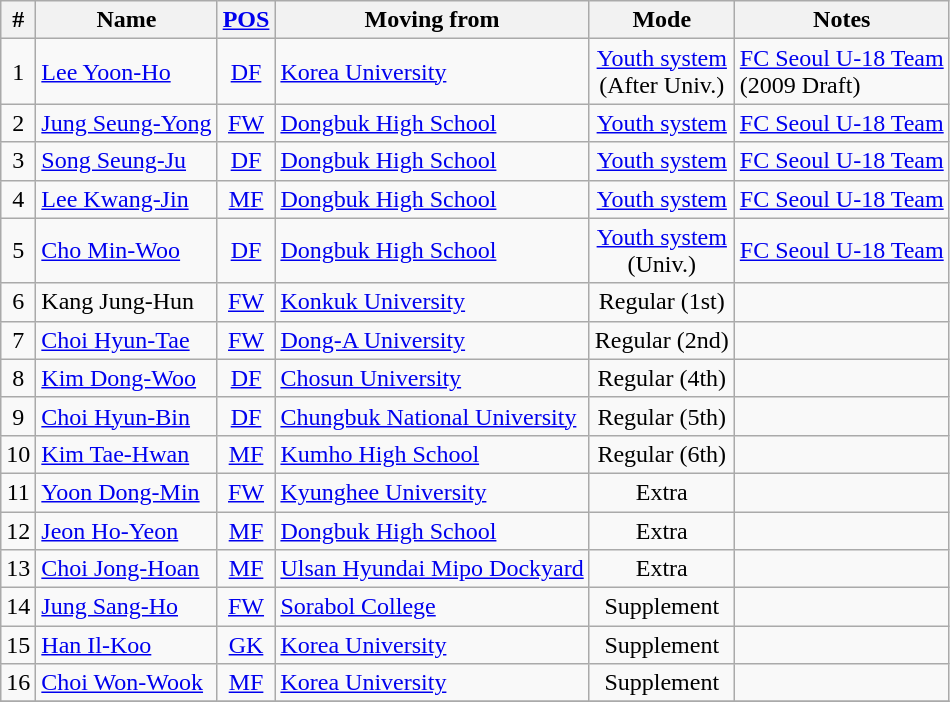<table class="wikitable sortable" style="text-align:center">
<tr>
<th>#</th>
<th>Name</th>
<th><a href='#'>POS</a></th>
<th>Moving from</th>
<th>Mode</th>
<th>Notes</th>
</tr>
<tr>
<td>1</td>
<td align=left> <a href='#'>Lee Yoon-Ho</a></td>
<td><a href='#'>DF</a></td>
<td align=left> <a href='#'>Korea University</a></td>
<td><a href='#'>Youth system</a> <br> (After Univ.)</td>
<td align=left><a href='#'>FC Seoul U-18 Team</a><br>(2009 Draft)</td>
</tr>
<tr>
<td>2</td>
<td align=left> <a href='#'>Jung Seung-Yong</a></td>
<td><a href='#'>FW</a></td>
<td align=left> <a href='#'>Dongbuk High School</a></td>
<td><a href='#'>Youth system</a></td>
<td align=left><a href='#'>FC Seoul U-18 Team</a></td>
</tr>
<tr>
<td>3</td>
<td align=left> <a href='#'>Song Seung-Ju</a></td>
<td><a href='#'>DF</a></td>
<td align=left> <a href='#'>Dongbuk High School</a></td>
<td><a href='#'>Youth system</a></td>
<td align=left><a href='#'>FC Seoul U-18 Team</a></td>
</tr>
<tr>
<td>4</td>
<td align=left> <a href='#'>Lee Kwang-Jin</a></td>
<td><a href='#'>MF</a></td>
<td align=left> <a href='#'>Dongbuk High School</a></td>
<td><a href='#'>Youth system</a></td>
<td align=left><a href='#'>FC Seoul U-18 Team</a></td>
</tr>
<tr>
<td>5</td>
<td align=left> <a href='#'>Cho Min-Woo</a></td>
<td><a href='#'>DF</a></td>
<td align=left> <a href='#'>Dongbuk High School</a></td>
<td><a href='#'>Youth system</a> <br> (Univ.)</td>
<td align=left><a href='#'>FC Seoul U-18 Team</a></td>
</tr>
<tr>
<td>6</td>
<td align=left> Kang Jung-Hun</td>
<td><a href='#'>FW</a></td>
<td align=left> <a href='#'>Konkuk University</a></td>
<td>Regular (1st)</td>
<td></td>
</tr>
<tr>
<td>7</td>
<td align=left> <a href='#'>Choi Hyun-Tae</a></td>
<td><a href='#'>FW</a></td>
<td align=left> <a href='#'>Dong-A University</a></td>
<td>Regular (2nd)</td>
<td></td>
</tr>
<tr>
<td>8</td>
<td align=left> <a href='#'>Kim Dong-Woo</a></td>
<td><a href='#'>DF</a></td>
<td align=left> <a href='#'>Chosun University</a></td>
<td>Regular (4th)</td>
<td></td>
</tr>
<tr>
<td>9</td>
<td align=left> <a href='#'>Choi Hyun-Bin</a></td>
<td><a href='#'>DF</a></td>
<td align=left> <a href='#'>Chungbuk National University</a></td>
<td>Regular (5th)</td>
<td></td>
</tr>
<tr>
<td>10</td>
<td align=left> <a href='#'>Kim Tae-Hwan</a></td>
<td><a href='#'>MF</a></td>
<td align=left> <a href='#'>Kumho High School</a></td>
<td>Regular (6th)</td>
<td></td>
</tr>
<tr>
<td>11</td>
<td align=left> <a href='#'>Yoon Dong-Min</a></td>
<td><a href='#'>FW</a></td>
<td align=left> <a href='#'>Kyunghee University</a></td>
<td>Extra</td>
<td></td>
</tr>
<tr>
<td>12</td>
<td align=left> <a href='#'>Jeon Ho-Yeon</a></td>
<td><a href='#'>MF</a></td>
<td align=left> <a href='#'>Dongbuk High School</a></td>
<td>Extra</td>
<td></td>
</tr>
<tr>
<td>13</td>
<td align=left> <a href='#'>Choi Jong-Hoan</a></td>
<td><a href='#'>MF</a></td>
<td align=left> <a href='#'>Ulsan Hyundai Mipo Dockyard</a></td>
<td>Extra</td>
<td></td>
</tr>
<tr>
<td>14</td>
<td align=left> <a href='#'>Jung Sang-Ho</a></td>
<td><a href='#'>FW</a></td>
<td align=left> <a href='#'>Sorabol College</a></td>
<td>Supplement</td>
<td></td>
</tr>
<tr>
<td>15</td>
<td align=left> <a href='#'>Han Il-Koo</a></td>
<td><a href='#'>GK</a></td>
<td align=left> <a href='#'>Korea University</a></td>
<td>Supplement</td>
<td></td>
</tr>
<tr>
<td>16</td>
<td align=left> <a href='#'>Choi Won-Wook</a></td>
<td><a href='#'>MF</a></td>
<td align=left> <a href='#'>Korea University</a></td>
<td>Supplement</td>
<td></td>
</tr>
<tr>
</tr>
</table>
